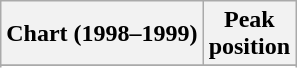<table class="wikitable sortable plainrowheaders">
<tr>
<th scope="col">Chart (1998–1999)</th>
<th scope="col">Peak<br>position</th>
</tr>
<tr>
</tr>
<tr>
</tr>
<tr>
</tr>
<tr>
</tr>
</table>
